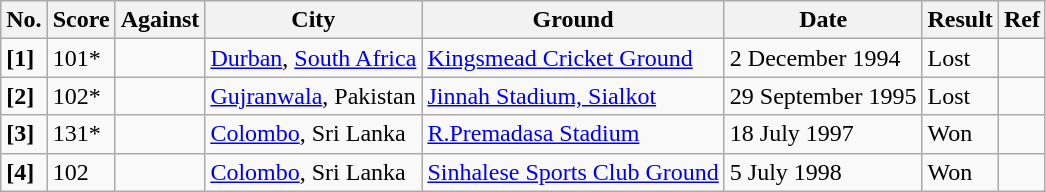<table class="wikitable">
<tr>
<th>No.</th>
<th>Score</th>
<th>Against</th>
<th>City</th>
<th>Ground</th>
<th>Date</th>
<th>Result</th>
<th>Ref</th>
</tr>
<tr>
<td><strong>[1]</strong></td>
<td>101*</td>
<td></td>
<td><a href='#'>Durban</a>, <a href='#'>South Africa</a></td>
<td><a href='#'>Kingsmead Cricket Ground</a></td>
<td>2 December 1994</td>
<td>Lost</td>
<td></td>
</tr>
<tr>
<td><strong>[2]</strong></td>
<td>102*</td>
<td></td>
<td><a href='#'>Gujranwala</a>, Pakistan</td>
<td><a href='#'>Jinnah Stadium, Sialkot</a></td>
<td>29 September 1995</td>
<td>Lost</td>
<td></td>
</tr>
<tr>
<td><strong>[3]</strong></td>
<td>131*</td>
<td></td>
<td><a href='#'>Colombo</a>, Sri Lanka</td>
<td><a href='#'>R.Premadasa Stadium</a></td>
<td>18 July 1997</td>
<td>Won</td>
<td></td>
</tr>
<tr>
<td><strong>[4]</strong></td>
<td>102</td>
<td></td>
<td><a href='#'>Colombo</a>, Sri Lanka</td>
<td><a href='#'>Sinhalese Sports Club Ground</a></td>
<td>5 July 1998</td>
<td>Won</td>
<td></td>
</tr>
</table>
